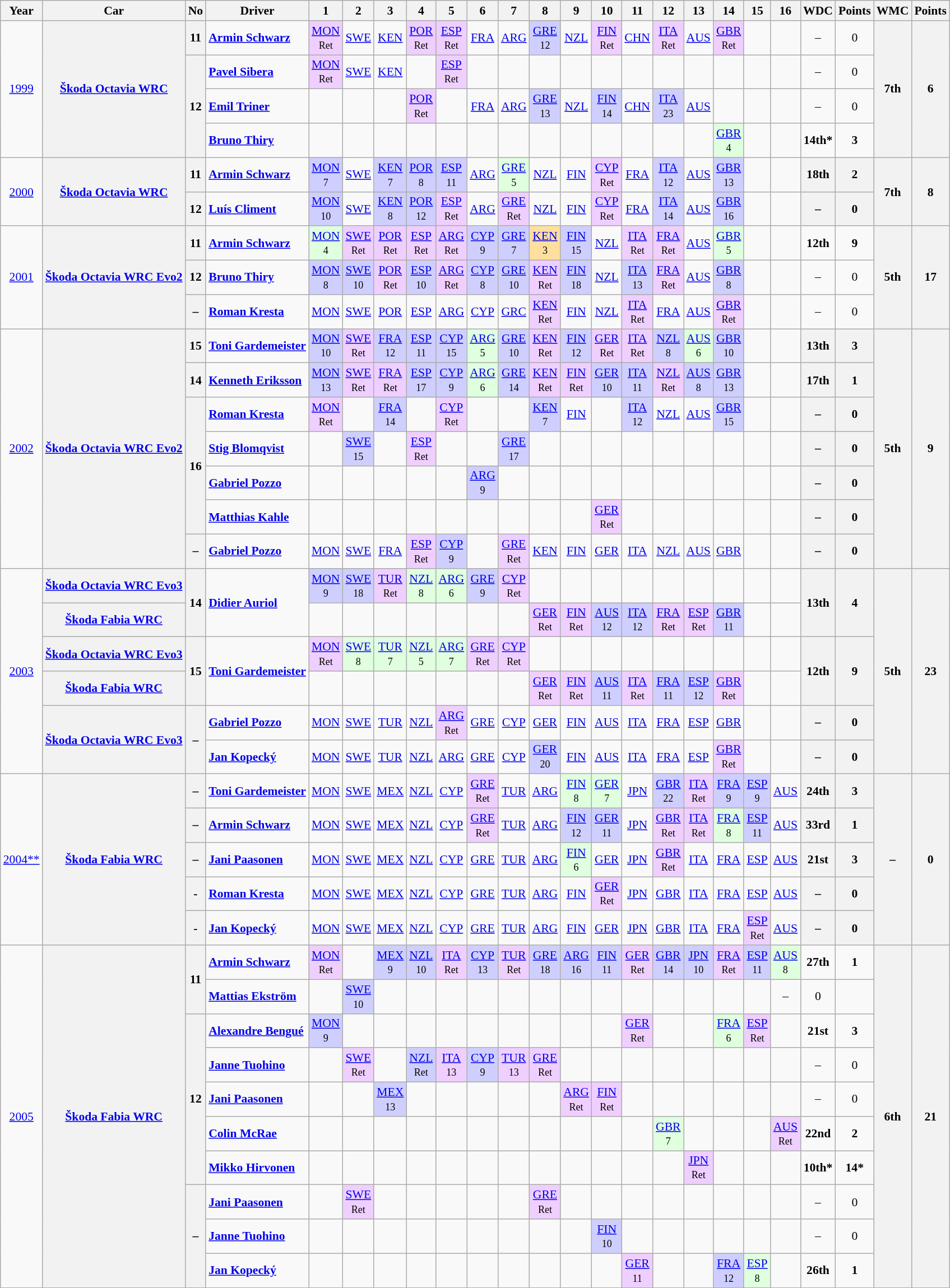<table class="wikitable" style="text-align:center; font-size:90%">
<tr>
<th>Year</th>
<th>Car</th>
<th>No</th>
<th>Driver</th>
<th>1</th>
<th>2</th>
<th>3</th>
<th>4</th>
<th>5</th>
<th>6</th>
<th>7</th>
<th>8</th>
<th>9</th>
<th>10</th>
<th>11</th>
<th>12</th>
<th>13</th>
<th>14</th>
<th>15</th>
<th>16</th>
<th>WDC</th>
<th>Points</th>
<th>WMC</th>
<th>Points</th>
</tr>
<tr>
<td rowspan="4"><a href='#'>1999</a></td>
<th rowspan="4"><a href='#'>Škoda Octavia WRC</a></th>
<th>11</th>
<td align="left"> <strong><a href='#'>Armin Schwarz</a></strong></td>
<td style="background:#EFCFFF;"><a href='#'>MON</a><br><small>Ret</small></td>
<td><a href='#'>SWE</a></td>
<td><a href='#'>KEN</a></td>
<td style="background:#EFCFFF;"><a href='#'>POR</a><br><small>Ret</small></td>
<td style="background:#EFCFFF;"><a href='#'>ESP</a><br><small>Ret</small></td>
<td><a href='#'>FRA</a></td>
<td><a href='#'>ARG</a></td>
<td style="background:#CFCFFF;"><a href='#'>GRE</a><br><small>12</small></td>
<td><a href='#'>NZL</a></td>
<td style="background:#EFCFFF;"><a href='#'>FIN</a><br><small>Ret</small></td>
<td><a href='#'>CHN</a></td>
<td style="background:#EFCFFF;"><a href='#'>ITA</a><br><small>Ret</small></td>
<td><a href='#'>AUS</a></td>
<td style="background:#EFCFFF;"><a href='#'>GBR</a><br><small>Ret</small></td>
<td></td>
<td></td>
<td>–</td>
<td>0</td>
<th rowspan="4">7th</th>
<th rowspan="4">6</th>
</tr>
<tr>
<th rowspan="3">12</th>
<td align="left"> <strong><a href='#'>Pavel Sibera</a></strong></td>
<td style="background:#EFCFFF;"><a href='#'>MON</a><br><small>Ret</small></td>
<td><a href='#'>SWE</a></td>
<td><a href='#'>KEN</a></td>
<td></td>
<td style="background:#EFCFFF;"><a href='#'>ESP</a><br><small>Ret</small></td>
<td></td>
<td></td>
<td></td>
<td></td>
<td></td>
<td></td>
<td></td>
<td></td>
<td></td>
<td></td>
<td></td>
<td>–</td>
<td>0</td>
</tr>
<tr>
<td align="left"> <strong><a href='#'>Emil Triner</a></strong></td>
<td></td>
<td></td>
<td></td>
<td style="background:#EFCFFF;"><a href='#'>POR</a><br><small>Ret</small></td>
<td></td>
<td><a href='#'>FRA</a></td>
<td><a href='#'>ARG</a></td>
<td style="background:#CFCFFF;"><a href='#'>GRE</a><br><small>13</small></td>
<td><a href='#'>NZL</a></td>
<td style="background:#CFCFFF;"><a href='#'>FIN</a><br><small>14</small></td>
<td><a href='#'>CHN</a></td>
<td style="background:#CFCFFF;"><a href='#'>ITA</a><br><small>23</small></td>
<td><a href='#'>AUS</a></td>
<td></td>
<td></td>
<td></td>
<td>–</td>
<td>0</td>
</tr>
<tr>
<td align="left"> <strong><a href='#'>Bruno Thiry</a></strong></td>
<td></td>
<td></td>
<td></td>
<td></td>
<td></td>
<td></td>
<td></td>
<td></td>
<td></td>
<td></td>
<td></td>
<td></td>
<td></td>
<td style="background:#dfffdf;"><a href='#'>GBR</a><br><small>4</small></td>
<td></td>
<td></td>
<td><strong>14th*</strong></td>
<td><strong>3</strong></td>
</tr>
<tr>
<td rowspan="2"><a href='#'>2000</a></td>
<th rowspan="2"><a href='#'>Škoda Octavia WRC</a></th>
<th>11</th>
<td align="left"> <strong><a href='#'>Armin Schwarz</a></strong></td>
<td style="background:#CFCFFF;"><a href='#'>MON</a><br><small>7</small></td>
<td><a href='#'>SWE</a></td>
<td style="background:#CFCFFF;"><a href='#'>KEN</a><br><small>7</small></td>
<td style="background:#CFCFFF;"><a href='#'>POR</a><br><small>8</small></td>
<td style="background:#CFCFFF;"><a href='#'>ESP</a><br><small>11</small></td>
<td><a href='#'>ARG</a></td>
<td style="background:#dfffdf;"><a href='#'>GRE</a><br><small>5</small></td>
<td><a href='#'>NZL</a></td>
<td><a href='#'>FIN</a></td>
<td style="background:#EFCFFF;"><a href='#'>CYP</a><br><small>Ret</small></td>
<td><a href='#'>FRA</a></td>
<td style="background:#CFCFFF;"><a href='#'>ITA</a><br><small>12</small></td>
<td><a href='#'>AUS</a></td>
<td style="background:#CFCFFF;"><a href='#'>GBR</a><br><small>13</small></td>
<td></td>
<td></td>
<th>18th</th>
<th>2</th>
<th rowspan="2">7th</th>
<th rowspan="2">8</th>
</tr>
<tr>
<th>12</th>
<td align="left"> <strong><a href='#'>Luís Climent</a></strong></td>
<td style="background:#CFCFFF;"><a href='#'>MON</a><br><small>10</small></td>
<td><a href='#'>SWE</a></td>
<td style="background:#CFCFFF;"><a href='#'>KEN</a><br><small>8</small></td>
<td style="background:#CFCFFF;"><a href='#'>POR</a><br><small>12</small></td>
<td style="background:#EFCFFF;"><a href='#'>ESP</a><br><small>Ret</small></td>
<td><a href='#'>ARG</a></td>
<td style="background:#EFCFFF;"><a href='#'>GRE</a><br><small>Ret</small></td>
<td><a href='#'>NZL</a></td>
<td><a href='#'>FIN</a></td>
<td style="background:#EFCFFF;"><a href='#'>CYP</a><br><small>Ret</small></td>
<td><a href='#'>FRA</a></td>
<td style="background:#CFCFFF;"><a href='#'>ITA</a><br><small>14</small></td>
<td><a href='#'>AUS</a></td>
<td style="background:#CFCFFF;"><a href='#'>GBR</a><br><small>16</small></td>
<td></td>
<td></td>
<th>–</th>
<th>0</th>
</tr>
<tr>
<td rowspan=3><a href='#'>2001</a></td>
<th rowspan=3><a href='#'>Škoda Octavia WRC Evo2</a></th>
<th>11</th>
<td align="left"> <strong><a href='#'>Armin Schwarz</a></strong></td>
<td style="background:#DFFFDF;"><a href='#'>MON</a><br><small>4</small></td>
<td style="background:#EFCFFF;"><a href='#'>SWE</a><br><small>Ret</small></td>
<td style="background:#EFCFFF;"><a href='#'>POR</a><br><small>Ret</small></td>
<td style="background:#EFCFFF;"><a href='#'>ESP</a><br><small>Ret</small></td>
<td style="background:#EFCFFF;"><a href='#'>ARG</a><br><small>Ret</small></td>
<td style="background:#CFCFFF;"><a href='#'>CYP</a><br><small>9</small></td>
<td style="background:#CFCFFF;"><a href='#'>GRE</a><br><small>7</small></td>
<td style="background:#FFDF9F;"><a href='#'>KEN</a><br><small>3</small></td>
<td style="background:#CFCFFF;"><a href='#'>FIN</a><br><small>15</small></td>
<td><a href='#'>NZL</a></td>
<td style="background:#EFCFFF;"><a href='#'>ITA</a><br><small>Ret</small></td>
<td style="background:#EFCFFF;"><a href='#'>FRA</a><br><small>Ret</small></td>
<td><a href='#'>AUS</a></td>
<td style="background:#DFFFDF;"><a href='#'>GBR</a><br><small>5</small></td>
<td></td>
<td></td>
<td><strong>12th</strong></td>
<td><strong>9</strong></td>
<th rowspan="3">5th</th>
<th rowspan="3">17</th>
</tr>
<tr>
<th>12</th>
<td align="left"> <strong><a href='#'>Bruno Thiry</a></strong></td>
<td style="background:#CFCFFF;"><a href='#'>MON</a><br><small>8</small></td>
<td style="background:#CFCFFF;"><a href='#'>SWE</a><br><small>10</small></td>
<td style="background:#EFCFFF;"><a href='#'>POR</a><br><small>Ret</small></td>
<td style="background:#CFCFFF;"><a href='#'>ESP</a><br><small>10</small></td>
<td style="background:#EFCFFF;"><a href='#'>ARG</a><br><small>Ret</small></td>
<td style="background:#CFCFFF;"><a href='#'>CYP</a><br><small>8</small></td>
<td style="background:#CFCFFF;"><a href='#'>GRE</a><br><small>10</small></td>
<td style="background:#EFCFFF;"><a href='#'>KEN</a><br><small>Ret</small></td>
<td style="background:#CFCFFF;"><a href='#'>FIN</a><br><small>18</small></td>
<td><a href='#'>NZL</a></td>
<td style="background:#CFCFFF;"><a href='#'>ITA</a><br><small>13</small></td>
<td style="background:#EFCFFF;"><a href='#'>FRA</a><br><small>Ret</small></td>
<td><a href='#'>AUS</a></td>
<td style="background:#CFCFFF;"><a href='#'>GBR</a><br><small>8</small></td>
<td></td>
<td></td>
<td>–</td>
<td>0</td>
</tr>
<tr>
<th>–</th>
<td align="left"> <strong><a href='#'>Roman Kresta</a></strong></td>
<td><a href='#'>MON</a></td>
<td><a href='#'>SWE</a></td>
<td><a href='#'>POR</a></td>
<td><a href='#'>ESP</a></td>
<td><a href='#'>ARG</a></td>
<td><a href='#'>CYP</a></td>
<td><a href='#'>GRC</a></td>
<td style="background:#EFCFFF;"><a href='#'>KEN</a><br><small>Ret</small></td>
<td><a href='#'>FIN</a></td>
<td><a href='#'>NZL</a></td>
<td style="background:#EFCFFF;"><a href='#'>ITA</a><br><small>Ret</small></td>
<td><a href='#'>FRA</a></td>
<td><a href='#'>AUS</a></td>
<td style="background:#EFCFFF;"><a href='#'>GBR</a><br><small>Ret</small></td>
<td></td>
<td></td>
<td>–</td>
<td>0</td>
</tr>
<tr>
<td rowspan="7"><a href='#'>2002</a></td>
<th rowspan="7"><a href='#'>Škoda Octavia WRC Evo2</a></th>
<th>15</th>
<td align="left"> <strong><a href='#'>Toni Gardemeister</a></strong></td>
<td style="background:#CFCFFF;"><a href='#'>MON</a><br><small>10</small></td>
<td style="background:#EFCFFF;"><a href='#'>SWE</a><br><small>Ret</small></td>
<td style="background:#CFCFFF;"><a href='#'>FRA</a><br><small>12</small></td>
<td style="background:#CFCFFF;"><a href='#'>ESP</a><br><small>11</small></td>
<td style="background:#CFCFFF;"><a href='#'>CYP</a><br><small>15</small></td>
<td style="background:#DFFFDF;"><a href='#'>ARG</a><br><small>5</small></td>
<td style="background:#CFCFFF;"><a href='#'>GRE</a><br><small>10</small></td>
<td style="background:#EFCFFF;"><a href='#'>KEN</a><br><small>Ret</small></td>
<td style="background:#CFCFFF;"><a href='#'>FIN</a><br><small>12</small></td>
<td style="background:#EFCFFF;"><a href='#'>GER</a><br><small>Ret</small></td>
<td style="background:#EFCFFF;"><a href='#'>ITA</a><br><small>Ret</small></td>
<td style="background:#CFCFFF;"><a href='#'>NZL</a><br><small>8</small></td>
<td style="background:#DFFFDF;"><a href='#'>AUS</a><br><small>6</small></td>
<td style="background:#CFCFFF;"><a href='#'>GBR</a><br><small>10</small></td>
<td></td>
<td></td>
<th><strong>13th</strong></th>
<th><strong>3</strong></th>
<th rowspan="7">5th</th>
<th rowspan="7">9</th>
</tr>
<tr>
<th>14</th>
<td align="left"> <strong><a href='#'>Kenneth Eriksson</a></strong></td>
<td style="background:#CFCFFF;"><a href='#'>MON</a><br><small>13</small></td>
<td style="background:#EFCFFF;"><a href='#'>SWE</a><br><small>Ret</small></td>
<td style="background:#EFCFFF;"><a href='#'>FRA</a><br><small>Ret</small></td>
<td style="background:#CFCFFF;"><a href='#'>ESP</a><br><small>17</small></td>
<td style="background:#CFCFFF;"><a href='#'>CYP</a><br><small>9</small></td>
<td style="background:#DFFFDF;"><a href='#'>ARG</a><br><small>6</small></td>
<td style="background:#CFCFFF;"><a href='#'>GRE</a><br><small>14</small></td>
<td style="background:#EFCFFF;"><a href='#'>KEN</a><br><small>Ret</small></td>
<td style="background:#EFCFFF;"><a href='#'>FIN</a><br><small>Ret</small></td>
<td style="background:#CFCFFF;"><a href='#'>GER</a><br><small>10</small></td>
<td style="background:#CFCFFF;"><a href='#'>ITA</a><br><small>11</small></td>
<td style="background:#EFCFFF;"><a href='#'>NZL</a><br><small>Ret</small></td>
<td style="background:#CFCFFF;"><a href='#'>AUS</a><br><small>8</small></td>
<td style="background:#CFCFFF;"><a href='#'>GBR</a><br><small>13</small></td>
<td></td>
<td></td>
<th><strong>17th</strong></th>
<th><strong>1</strong></th>
</tr>
<tr>
<th rowspan="4">16</th>
<td align="left"> <strong><a href='#'>Roman Kresta</a></strong></td>
<td style="background:#EFCFFF;"><a href='#'>MON</a><br><small>Ret</small></td>
<td></td>
<td style="background:#CFCFFF;"><a href='#'>FRA</a><br><small>14</small></td>
<td></td>
<td style="background:#EFCFFF;"><a href='#'>CYP</a><br><small>Ret</small></td>
<td></td>
<td></td>
<td style="background:#CFCFFF;"><a href='#'>KEN</a><br><small>7</small></td>
<td><a href='#'>FIN</a></td>
<td></td>
<td style="background:#CFCFFF;"><a href='#'>ITA</a><br><small>12</small></td>
<td><a href='#'>NZL</a></td>
<td><a href='#'>AUS</a></td>
<td style="background:#CFCFFF;"><a href='#'>GBR</a><br><small>15</small></td>
<td></td>
<td></td>
<th>–</th>
<th>0</th>
</tr>
<tr>
<td align="left"> <strong><a href='#'>Stig Blomqvist</a></strong></td>
<td></td>
<td style="background:#CFCFFF;"><a href='#'>SWE</a><br><small>15</small></td>
<td></td>
<td style="background:#EFCFFF;"><a href='#'>ESP</a><br><small>Ret</small></td>
<td></td>
<td></td>
<td style="background:#CFCFFF;"><a href='#'>GRE</a><br><small>17</small></td>
<td></td>
<td></td>
<td></td>
<td></td>
<td></td>
<td></td>
<td></td>
<td></td>
<td></td>
<th>–</th>
<th>0</th>
</tr>
<tr>
<td align="left"> <strong><a href='#'>Gabriel Pozzo</a></strong></td>
<td></td>
<td></td>
<td></td>
<td></td>
<td></td>
<td style="background:#CFCFFF;"><a href='#'>ARG</a><br><small>9</small></td>
<td></td>
<td></td>
<td></td>
<td></td>
<td></td>
<td></td>
<td></td>
<td></td>
<td></td>
<td></td>
<th>–</th>
<th>0</th>
</tr>
<tr>
<td align="left"> <strong><a href='#'>Matthias Kahle</a></strong></td>
<td></td>
<td></td>
<td></td>
<td></td>
<td></td>
<td></td>
<td></td>
<td></td>
<td></td>
<td style="background:#EFCFFF;"><a href='#'>GER</a><br><small>Ret</small></td>
<td></td>
<td></td>
<td></td>
<td></td>
<td></td>
<td></td>
<th>–</th>
<th>0</th>
</tr>
<tr>
<th>–</th>
<td align="left"> <strong><a href='#'>Gabriel Pozzo</a></strong></td>
<td><a href='#'>MON</a></td>
<td><a href='#'>SWE</a></td>
<td><a href='#'>FRA</a></td>
<td style="background:#EFCFFF;"><a href='#'>ESP</a><br><small>Ret</small></td>
<td style="background:#CFCFFF;"><a href='#'>CYP</a><br><small>9</small></td>
<td></td>
<td style="background:#EFCFFF;"><a href='#'>GRE</a><br><small>Ret</small></td>
<td><a href='#'>KEN</a></td>
<td><a href='#'>FIN</a></td>
<td><a href='#'>GER</a></td>
<td><a href='#'>ITA</a></td>
<td><a href='#'>NZL</a></td>
<td><a href='#'>AUS</a></td>
<td><a href='#'>GBR</a></td>
<td></td>
<td></td>
<th>–</th>
<th>0</th>
</tr>
<tr>
<td rowspan="6"><a href='#'>2003</a></td>
<th><a href='#'>Škoda Octavia WRC Evo3</a></th>
<th rowspan="2">14</th>
<td align="left" rowspan="2"> <strong><a href='#'>Didier Auriol</a></strong></td>
<td style="background:#CFCFFF;"><a href='#'>MON</a><br><small>9</small></td>
<td style="background:#CFCFFF;"><a href='#'>SWE</a><br><small>18</small></td>
<td style="background:#EFCFFF;"><a href='#'>TUR</a><br><small>Ret</small></td>
<td style="background:#DFFFDF;"><a href='#'>NZL</a><br><small>8</small></td>
<td style="background:#DFFFDF;"><a href='#'>ARG</a><br><small>6</small></td>
<td style="background:#CFCFFF;"><a href='#'>GRE</a><br><small>9</small></td>
<td style="background:#EFCFFF;"><a href='#'>CYP</a><br><small>Ret</small></td>
<td></td>
<td></td>
<td></td>
<td></td>
<td></td>
<td></td>
<td></td>
<td></td>
<td></td>
<th rowspan="2">13th</th>
<th rowspan="2">4</th>
<th rowspan="6">5th</th>
<th rowspan="6">23</th>
</tr>
<tr>
<th><a href='#'>Škoda Fabia WRC</a></th>
<td></td>
<td></td>
<td></td>
<td></td>
<td></td>
<td></td>
<td></td>
<td style="background:#EFCFFF;"><a href='#'>GER</a><br><small>Ret</small></td>
<td style="background:#EFCFFF;"><a href='#'>FIN</a><br><small>Ret</small></td>
<td style="background:#CFCFFF;"><a href='#'>AUS</a><br><small>12</small></td>
<td style="background:#CFCFFF;"><a href='#'>ITA</a><br><small>12</small></td>
<td style="background:#EFCFFF;"><a href='#'>FRA</a><br><small>Ret</small></td>
<td style="background:#EFCFFF;"><a href='#'>ESP</a><br><small>Ret</small></td>
<td style="background:#CFCFFF;"><a href='#'>GBR</a><br><small>11</small></td>
<td></td>
<td></td>
</tr>
<tr>
<th><a href='#'>Škoda Octavia WRC Evo3</a></th>
<th rowspan="2">15</th>
<td align="left" rowspan="2"> <strong><a href='#'>Toni Gardemeister</a></strong></td>
<td style="background:#EFCFFF;"><a href='#'>MON</a><br><small>Ret</small></td>
<td style="background:#DFFFDF;"><a href='#'>SWE</a><br><small>8</small></td>
<td style="background:#DFFFDF;"><a href='#'>TUR</a><br><small>7</small></td>
<td style="background:#DFFFDF;"><a href='#'>NZL</a><br><small>5</small></td>
<td style="background:#DFFFDF;"><a href='#'>ARG</a><br><small>7</small></td>
<td style="background:#EFCFFF;"><a href='#'>GRE</a><br><small>Ret</small></td>
<td style="background:#EFCFFF;"><a href='#'>CYP</a><br><small>Ret</small></td>
<td></td>
<td></td>
<td></td>
<td></td>
<td></td>
<td></td>
<td></td>
<td></td>
<td></td>
<th rowspan="2">12th</th>
<th rowspan="2">9</th>
</tr>
<tr>
<th><a href='#'>Škoda Fabia WRC</a></th>
<td></td>
<td></td>
<td></td>
<td></td>
<td></td>
<td></td>
<td></td>
<td style="background:#EFCFFF;"><a href='#'>GER</a><br><small>Ret</small></td>
<td style="background:#EFCFFF;"><a href='#'>FIN</a><br><small>Ret</small></td>
<td style="background:#CFCFFF;"><a href='#'>AUS</a><br><small>11</small></td>
<td style="background:#EFCFFF;"><a href='#'>ITA</a><br><small>Ret</small></td>
<td style="background:#CFCFFF;"><a href='#'>FRA</a><br><small>11</small></td>
<td style="background:#CFCFFF;"><a href='#'>ESP</a><br><small>12</small></td>
<td style="background:#EFCFFF;"><a href='#'>GBR</a><br><small>Ret</small></td>
<td></td>
<td></td>
</tr>
<tr>
<th rowspan="2"><a href='#'>Škoda Octavia WRC Evo3</a></th>
<th rowspan="2">–</th>
<td align="left"> <strong><a href='#'>Gabriel Pozzo</a></strong></td>
<td><a href='#'>MON</a></td>
<td><a href='#'>SWE</a></td>
<td><a href='#'>TUR</a></td>
<td><a href='#'>NZL</a></td>
<td style="background:#EFCFFF;"><a href='#'>ARG</a><br><small>Ret</small></td>
<td><a href='#'>GRE</a></td>
<td><a href='#'>CYP</a></td>
<td><a href='#'>GER</a></td>
<td><a href='#'>FIN</a></td>
<td><a href='#'>AUS</a></td>
<td><a href='#'>ITA</a></td>
<td><a href='#'>FRA</a></td>
<td><a href='#'>ESP</a></td>
<td><a href='#'>GBR</a></td>
<td></td>
<td></td>
<th>–</th>
<th>0</th>
</tr>
<tr>
<td align="left"> <strong><a href='#'>Jan Kopecký</a></strong></td>
<td><a href='#'>MON</a></td>
<td><a href='#'>SWE</a></td>
<td><a href='#'>TUR</a></td>
<td><a href='#'>NZL</a></td>
<td><a href='#'>ARG</a></td>
<td><a href='#'>GRE</a></td>
<td><a href='#'>CYP</a></td>
<td style="background:#CFCFFF;"><a href='#'>GER</a><br><small>20</small></td>
<td><a href='#'>FIN</a></td>
<td><a href='#'>AUS</a></td>
<td><a href='#'>ITA</a></td>
<td><a href='#'>FRA</a></td>
<td><a href='#'>ESP</a></td>
<td style="background:#EFCFFF;"><a href='#'>GBR</a><br><small>Ret</small></td>
<td></td>
<td></td>
<th>–</th>
<th>0</th>
</tr>
<tr>
<td rowspan="5"><a href='#'>2004**</a></td>
<th rowspan="5"><a href='#'>Škoda Fabia WRC</a></th>
<th>–</th>
<td align="left"> <strong><a href='#'>Toni Gardemeister</a></strong></td>
<td><a href='#'>MON</a></td>
<td><a href='#'>SWE</a></td>
<td><a href='#'>MEX</a></td>
<td><a href='#'>NZL</a></td>
<td><a href='#'>CYP</a></td>
<td style="background:#EFCFFF;"><a href='#'>GRE</a><br><small>Ret</small></td>
<td><a href='#'>TUR</a></td>
<td><a href='#'>ARG</a></td>
<td style="background:#DFFFDF;"><a href='#'>FIN</a><br><small>8</small></td>
<td style="background:#DFFFDF;"><a href='#'>GER</a><br><small>7</small></td>
<td><a href='#'>JPN</a></td>
<td style="background:#CFCFFF;"><a href='#'>GBR</a><br><small>22</small></td>
<td style="background:#EFCFFF;"><a href='#'>ITA</a><br><small>Ret</small></td>
<td style="background:#CFCFFF;"><a href='#'>FRA</a><br><small>9</small></td>
<td style="background:#CFCFFF;"><a href='#'>ESP</a><br><small>9</small></td>
<td><a href='#'>AUS</a></td>
<th>24th</th>
<th>3</th>
<th rowspan="5">–</th>
<th rowspan="5">0</th>
</tr>
<tr>
<th>–</th>
<td align="left"> <strong><a href='#'>Armin Schwarz</a></strong></td>
<td><a href='#'>MON</a></td>
<td><a href='#'>SWE</a></td>
<td><a href='#'>MEX</a></td>
<td><a href='#'>NZL</a></td>
<td><a href='#'>CYP</a></td>
<td style="background:#EFCFFF;"><a href='#'>GRE</a><br><small>Ret</small></td>
<td><a href='#'>TUR</a></td>
<td><a href='#'>ARG</a></td>
<td style="background:#CFCFFF;"><a href='#'>FIN</a><br><small>12</small></td>
<td style="background:#CFCFFF;"><a href='#'>GER</a><br><small>11</small></td>
<td><a href='#'>JPN</a></td>
<td style="background:#EFCFFF;"><a href='#'>GBR</a><br><small>Ret</small></td>
<td style="background:#EFCFFF;"><a href='#'>ITA</a><br><small>Ret</small></td>
<td style="background:#DFFFDF;"><a href='#'>FRA</a><br><small>8</small></td>
<td style="background:#CFCFFF;"><a href='#'>ESP</a><br><small>11</small></td>
<td><a href='#'>AUS</a></td>
<th>33rd</th>
<th>1</th>
</tr>
<tr>
<th>–</th>
<td align="left"> <strong><a href='#'>Jani Paasonen</a></strong></td>
<td><a href='#'>MON</a></td>
<td><a href='#'>SWE</a></td>
<td><a href='#'>MEX</a></td>
<td><a href='#'>NZL</a></td>
<td><a href='#'>CYP</a></td>
<td><a href='#'>GRE</a></td>
<td><a href='#'>TUR</a></td>
<td><a href='#'>ARG</a></td>
<td style="background:#DFFFDF;"><a href='#'>FIN</a><br><small>6</small></td>
<td><a href='#'>GER</a></td>
<td><a href='#'>JPN</a></td>
<td style="background:#EFCFFF;"><a href='#'>GBR</a><br><small>Ret</small></td>
<td><a href='#'>ITA</a></td>
<td><a href='#'>FRA</a></td>
<td><a href='#'>ESP</a></td>
<td><a href='#'>AUS</a></td>
<th>21st</th>
<th>3</th>
</tr>
<tr>
<th>-</th>
<td align="left"> <strong><a href='#'>Roman Kresta</a></strong></td>
<td><a href='#'>MON</a></td>
<td><a href='#'>SWE</a></td>
<td><a href='#'>MEX</a></td>
<td><a href='#'>NZL</a></td>
<td><a href='#'>CYP</a></td>
<td><a href='#'>GRE</a></td>
<td><a href='#'>TUR</a></td>
<td><a href='#'>ARG</a></td>
<td><a href='#'>FIN</a></td>
<td style="background:#EFCFFF;"><a href='#'>GER</a><br><small>Ret</small></td>
<td><a href='#'>JPN</a></td>
<td><a href='#'>GBR</a></td>
<td><a href='#'>ITA</a></td>
<td><a href='#'>FRA</a></td>
<td><a href='#'>ESP</a></td>
<td><a href='#'>AUS</a></td>
<th>–</th>
<th>0</th>
</tr>
<tr>
<th>-</th>
<td align="left"> <strong><a href='#'>Jan Kopecký</a></strong></td>
<td><a href='#'>MON</a></td>
<td><a href='#'>SWE</a></td>
<td><a href='#'>MEX</a></td>
<td><a href='#'>NZL</a></td>
<td><a href='#'>CYP</a></td>
<td><a href='#'>GRE</a></td>
<td><a href='#'>TUR</a></td>
<td><a href='#'>ARG</a></td>
<td><a href='#'>FIN</a></td>
<td><a href='#'>GER</a></td>
<td><a href='#'>JPN</a></td>
<td><a href='#'>GBR</a></td>
<td><a href='#'>ITA</a></td>
<td><a href='#'>FRA</a></td>
<td style="background:#EFCFFF;"><a href='#'>ESP</a><br><small>Ret</small></td>
<td><a href='#'>AUS</a></td>
<th>–</th>
<th>0</th>
</tr>
<tr>
<td rowspan="10"><a href='#'>2005</a></td>
<th rowspan="10"><a href='#'>Škoda Fabia WRC</a></th>
<th rowspan="2">11</th>
<td align="left"> <strong><a href='#'>Armin Schwarz</a></strong></td>
<td style="background:#EFCFFF;"><a href='#'>MON</a><br><small>Ret</small></td>
<td></td>
<td style="background:#CFCFFF;"><a href='#'>MEX</a><br><small>9</small></td>
<td style="background:#CFCFFF;"><a href='#'>NZL</a><br><small>10</small></td>
<td style="background:#EFCFFF;"><a href='#'>ITA</a><br><small>Ret</small></td>
<td style="background:#CFCFFF;"><a href='#'>CYP</a><br><small>13</small></td>
<td style="background:#EFCFFF;"><a href='#'>TUR</a><br><small>Ret</small></td>
<td style="background:#CFCFFF;"><a href='#'>GRE</a><br><small>18</small></td>
<td style="background:#CFCFFF;"><a href='#'>ARG</a><br><small>16</small></td>
<td style="background:#CFCFFF;"><a href='#'>FIN</a><br><small>11</small></td>
<td style="background:#EFCFFF;"><a href='#'>GER</a><br><small>Ret</small></td>
<td style="background:#CFCFFF;"><a href='#'>GBR</a><br><small>14</small></td>
<td style="background:#CFCFFF;"><a href='#'>JPN</a><br><small>10</small></td>
<td style="background:#EFCFFF;"><a href='#'>FRA</a><br><small>Ret</small></td>
<td style="background:#CFCFFF;"><a href='#'>ESP</a><br><small>11</small></td>
<td style="background:#DFFFDF;"><a href='#'>AUS</a><br><small>8</small></td>
<td><strong>27th</strong></td>
<td><strong>1</strong></td>
<th rowspan="10">6th</th>
<th rowspan="10">21</th>
</tr>
<tr>
<td align="left"> <strong><a href='#'>Mattias Ekström</a></strong></td>
<td></td>
<td style="background:#CFCFFF;"><a href='#'>SWE</a><br><small>10</small></td>
<td></td>
<td></td>
<td></td>
<td></td>
<td></td>
<td></td>
<td></td>
<td></td>
<td></td>
<td></td>
<td></td>
<td></td>
<td></td>
<td>–</td>
<td>0</td>
</tr>
<tr>
<th rowspan="5">12</th>
<td align="left"> <strong><a href='#'>Alexandre Bengué</a></strong></td>
<td style="background:#CFCFFF;"><a href='#'>MON</a><br><small>9</small></td>
<td></td>
<td></td>
<td></td>
<td></td>
<td></td>
<td></td>
<td></td>
<td></td>
<td></td>
<td style="background:#EFCFFF;"><a href='#'>GER</a><br><small>Ret</small></td>
<td></td>
<td></td>
<td style="background:#DFFFDF;"><a href='#'>FRA</a><br><small>6</small></td>
<td style="background:#EFCFFF;"><a href='#'>ESP</a><br><small>Ret</small></td>
<td></td>
<td><strong>21st</strong></td>
<td><strong>3</strong></td>
</tr>
<tr>
<td align="left"> <strong><a href='#'>Janne Tuohino</a></strong></td>
<td></td>
<td style="background:#EFCFFF;"><a href='#'>SWE</a><br><small>Ret</small></td>
<td></td>
<td style="background:#CFCFFF;"><a href='#'>NZL</a><br><small>Ret</small></td>
<td style="background:#EFCFFF;"><a href='#'>ITA</a><br><small>13</small></td>
<td style="background:#CFCFFF;"><a href='#'>CYP</a><br><small>9</small></td>
<td style="background:#EFCFFF;"><a href='#'>TUR</a><br><small>13</small></td>
<td style="background:#EFCFFF;"><a href='#'>GRE</a><br><small>Ret</small></td>
<td></td>
<td></td>
<td></td>
<td></td>
<td></td>
<td></td>
<td></td>
<td></td>
<td>–</td>
<td>0</td>
</tr>
<tr>
<td align="left"> <strong><a href='#'>Jani Paasonen</a></strong></td>
<td></td>
<td></td>
<td style="background:#CFCFFF;"><a href='#'>MEX</a><br><small>13</small></td>
<td></td>
<td></td>
<td></td>
<td></td>
<td></td>
<td style="background:#EFCFFF;"><a href='#'>ARG</a><br><small>Ret</small></td>
<td style="background:#EFCFFF;"><a href='#'>FIN</a><br><small>Ret</small></td>
<td></td>
<td></td>
<td></td>
<td></td>
<td></td>
<td></td>
<td>–</td>
<td>0</td>
</tr>
<tr>
<td align="left"> <strong><a href='#'>Colin McRae</a></strong></td>
<td></td>
<td></td>
<td></td>
<td></td>
<td></td>
<td></td>
<td></td>
<td></td>
<td></td>
<td></td>
<td></td>
<td style="background:#DFFFDF;"><a href='#'>GBR</a><br><small>7</small></td>
<td></td>
<td></td>
<td></td>
<td style="background:#EFCFFF;"><a href='#'>AUS</a><br><small>Ret</small></td>
<td><strong>22nd</strong></td>
<td><strong>2</strong></td>
</tr>
<tr>
<td align="left"> <strong><a href='#'>Mikko Hirvonen</a></strong></td>
<td></td>
<td></td>
<td></td>
<td></td>
<td></td>
<td></td>
<td></td>
<td></td>
<td></td>
<td></td>
<td></td>
<td></td>
<td style="background:#EFCFFF;"><a href='#'>JPN</a><br><small>Ret</small></td>
<td></td>
<td></td>
<td></td>
<td><strong>10th*</strong></td>
<td><strong>14*</strong></td>
</tr>
<tr>
<th rowspan="3">–</th>
<td align="left"> <strong><a href='#'>Jani Paasonen</a></strong></td>
<td></td>
<td style="background:#EFCFFF;"><a href='#'>SWE</a><br><small>Ret</small></td>
<td></td>
<td></td>
<td></td>
<td></td>
<td></td>
<td style="background:#EFCFFF;"><a href='#'>GRE</a><br><small>Ret</small></td>
<td></td>
<td></td>
<td></td>
<td></td>
<td></td>
<td></td>
<td></td>
<td></td>
<td>–</td>
<td>0</td>
</tr>
<tr>
<td align="left"> <strong><a href='#'>Janne Tuohino</a></strong></td>
<td></td>
<td></td>
<td></td>
<td></td>
<td></td>
<td></td>
<td></td>
<td></td>
<td></td>
<td style="background:#CFCFFF;"><a href='#'>FIN</a><br><small>10</small></td>
<td></td>
<td></td>
<td></td>
<td></td>
<td></td>
<td></td>
<td>–</td>
<td>0</td>
</tr>
<tr>
<td align="left"> <strong><a href='#'>Jan Kopecký</a></strong></td>
<td></td>
<td></td>
<td></td>
<td></td>
<td></td>
<td></td>
<td></td>
<td></td>
<td></td>
<td></td>
<td style="background:#EFCFFF;"><a href='#'>GER</a><br><small>11</small></td>
<td></td>
<td></td>
<td style="background:#CFCFFF;"><a href='#'>FRA</a><br><small>12</small></td>
<td style="background:#DFFFDF;"><a href='#'>ESP</a><br><small>8</small></td>
<td></td>
<td><strong>26th</strong></td>
<td><strong>1</strong></td>
</tr>
<tr>
</tr>
</table>
